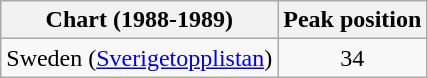<table class="wikitable">
<tr>
<th>Chart (1988-1989)</th>
<th>Peak position</th>
</tr>
<tr>
<td>Sweden (<a href='#'>Sverigetopplistan</a>)</td>
<td align="center">34</td>
</tr>
</table>
